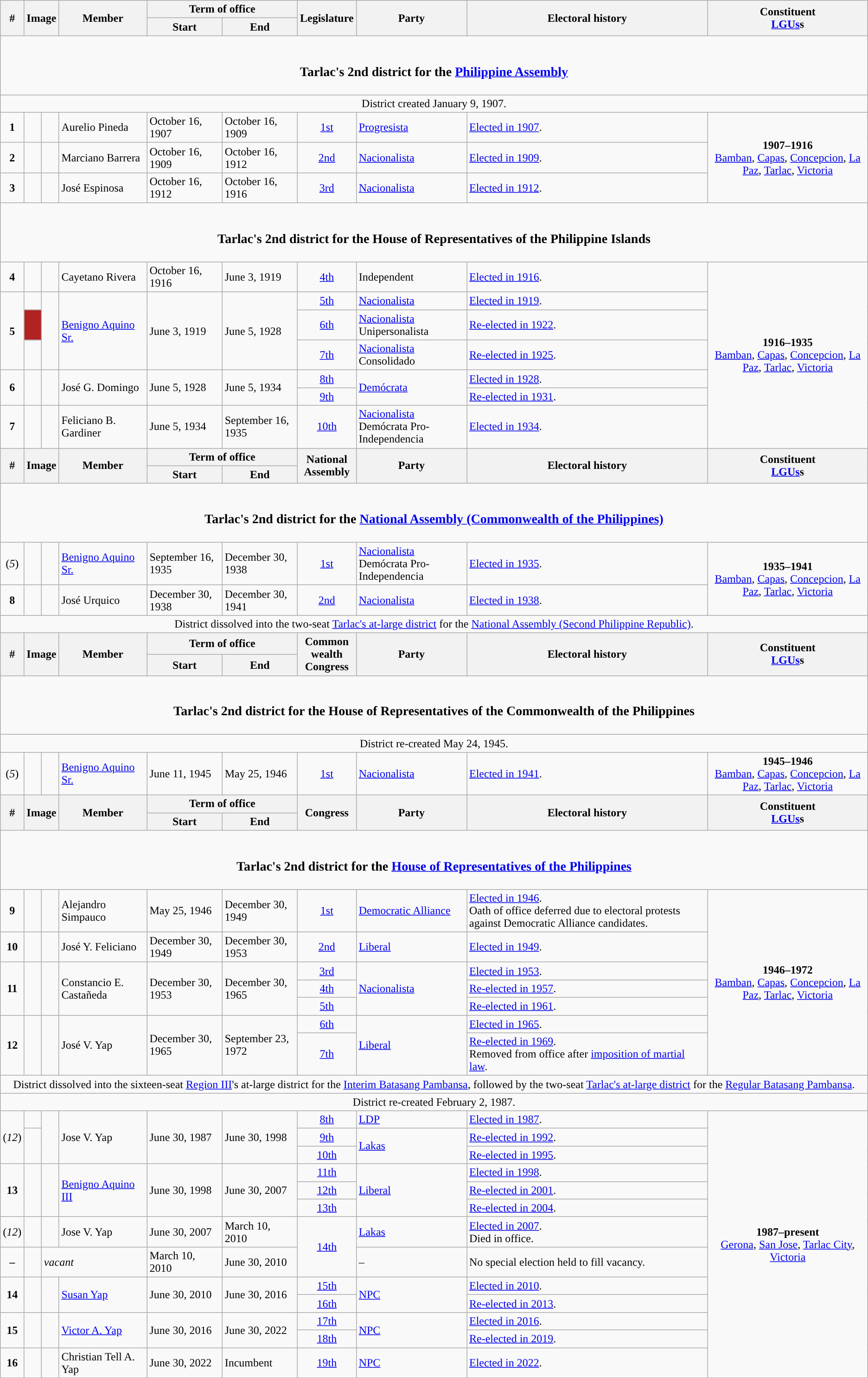<table class=wikitable>
<tr>
<th rowspan="2">#</th>
<th rowspan="2" colspan=2>Image</th>
<th rowspan="2">Member</th>
<th colspan=2>Term of office</th>
<th rowspan="2">Legislature</th>
<th rowspan="2">Party</th>
<th rowspan="2">Electoral history</th>
<th rowspan="2">Constituent<br><a href='#'>LGUs</a>s</th>
</tr>
<tr>
<th>Start</th>
<th>End</th>
</tr>
<tr>
<td colspan="10" style="text-align:center;"><br><h3>Tarlac's 2nd district for the <a href='#'>Philippine Assembly</a></h3></td>
</tr>
<tr>
<td colspan="10" style="text-align:center;">District created January 9, 1907.</td>
</tr>
<tr>
<td style="text-align:center;"><strong>1</strong></td>
<td style="color:inherit;background:"></td>
<td></td>
<td>Aurelio Pineda</td>
<td>October 16, 1907</td>
<td>October 16, 1909</td>
<td style="text-align:center;"><a href='#'>1st</a></td>
<td><a href='#'>Progresista</a></td>
<td><a href='#'>Elected in 1907</a>.<br></td>
<td rowspan="3" style="text-align:center;"><strong>1907–1916</strong><br><a href='#'>Bamban</a>, <a href='#'>Capas</a>, <a href='#'>Concepcion</a>, <a href='#'>La Paz</a>, <a href='#'>Tarlac</a>, <a href='#'>Victoria</a></td>
</tr>
<tr>
<td style="text-align:center;"><strong>2</strong></td>
<td style="color:inherit;background:"></td>
<td></td>
<td>Marciano Barrera</td>
<td>October 16, 1909</td>
<td>October 16, 1912</td>
<td style="text-align:center;"><a href='#'>2nd</a></td>
<td><a href='#'>Nacionalista</a></td>
<td><a href='#'>Elected in 1909</a>.</td>
</tr>
<tr>
<td style="text-align:center;"><strong>3</strong></td>
<td style="color:inherit;background:"></td>
<td></td>
<td>José Espinosa</td>
<td>October 16, 1912</td>
<td>October 16, 1916</td>
<td style="text-align:center;"><a href='#'>3rd</a></td>
<td><a href='#'>Nacionalista</a></td>
<td><a href='#'>Elected in 1912</a>.</td>
</tr>
<tr>
<td colspan="10" style="text-align:center;"><br><h3>Tarlac's 2nd district for the House of Representatives of the Philippine Islands</h3></td>
</tr>
<tr>
<td style="text-align:center;"><strong>4</strong></td>
<td style="color:inherit;background:"></td>
<td></td>
<td>Cayetano Rivera</td>
<td>October 16, 1916</td>
<td>June 3, 1919</td>
<td style="text-align:center;"><a href='#'>4th</a></td>
<td>Independent</td>
<td><a href='#'>Elected in 1916</a>.</td>
<td rowspan="7" style="text-align:center;"><strong>1916–1935</strong><br><a href='#'>Bamban</a>, <a href='#'>Capas</a>, <a href='#'>Concepcion</a>, <a href='#'>La Paz</a>, <a href='#'>Tarlac</a>, <a href='#'>Victoria</a></td>
</tr>
<tr>
<td rowspan="3" style="text-align:center;"><strong>5</strong></td>
<td style="color:inherit;background:"></td>
<td rowspan="3"></td>
<td rowspan="3"><a href='#'>Benigno Aquino Sr.</a></td>
<td rowspan="3">June 3, 1919</td>
<td rowspan="3">June 5, 1928</td>
<td style="text-align:center;"><a href='#'>5th</a></td>
<td><a href='#'>Nacionalista</a></td>
<td><a href='#'>Elected in 1919</a>.</td>
</tr>
<tr>
<td style="background-color:#B22222"></td>
<td style="text-align:center;"><a href='#'>6th</a></td>
<td><a href='#'>Nacionalista</a><br>Unipersonalista</td>
<td><a href='#'>Re-elected in 1922</a>.</td>
</tr>
<tr>
<td style="color:inherit;background:"></td>
<td style="text-align:center;"><a href='#'>7th</a></td>
<td><a href='#'>Nacionalista</a><br>Consolidado</td>
<td><a href='#'>Re-elected in 1925</a>.</td>
</tr>
<tr>
<td rowspan="2" style="text-align:center;"><strong>6</strong></td>
<td rowspan="2" style="color:inherit;background:"></td>
<td rowspan="2"></td>
<td rowspan="2">José G. Domingo</td>
<td rowspan="2">June 5, 1928</td>
<td rowspan="2">June 5, 1934</td>
<td style="text-align:center;"><a href='#'>8th</a></td>
<td rowspan="2"><a href='#'>Demócrata</a></td>
<td><a href='#'>Elected in 1928</a>.</td>
</tr>
<tr>
<td style="text-align:center;"><a href='#'>9th</a></td>
<td><a href='#'>Re-elected in 1931</a>.</td>
</tr>
<tr>
<td style="text-align:center;"><strong>7</strong></td>
<td style="color:inherit;background:"></td>
<td></td>
<td>Feliciano B. Gardiner</td>
<td>June 5, 1934</td>
<td>September 16, 1935</td>
<td style="text-align:center;"><a href='#'>10th</a></td>
<td><a href='#'>Nacionalista</a><br>Demócrata Pro-Independencia</td>
<td><a href='#'>Elected in 1934</a>.</td>
</tr>
<tr>
<th rowspan="2">#</th>
<th rowspan="2" colspan=2>Image</th>
<th rowspan="2">Member</th>
<th colspan=2>Term of office</th>
<th rowspan="2">National<br>Assembly</th>
<th rowspan="2">Party</th>
<th rowspan="2">Electoral history</th>
<th rowspan="2">Constituent<br><a href='#'>LGUs</a>s</th>
</tr>
<tr>
<th>Start</th>
<th>End</th>
</tr>
<tr>
<td colspan="10" style="text-align:center;"><br><h3>Tarlac's 2nd district for the <a href='#'>National Assembly (Commonwealth of the Philippines)</a></h3></td>
</tr>
<tr>
<td style="text-align:center;">(<em>5</em>)</td>
<td style="color:inherit;background:"></td>
<td></td>
<td><a href='#'>Benigno Aquino Sr.</a></td>
<td>September 16, 1935</td>
<td>December 30, 1938</td>
<td style="text-align:center;"><a href='#'>1st</a></td>
<td><a href='#'>Nacionalista</a><br>Demócrata Pro-Independencia</td>
<td><a href='#'>Elected in 1935</a>.</td>
<td rowspan="2" style="text-align:center;"><strong>1935–1941</strong><br><a href='#'>Bamban</a>, <a href='#'>Capas</a>, <a href='#'>Concepcion</a>, <a href='#'>La Paz</a>, <a href='#'>Tarlac</a>, <a href='#'>Victoria</a></td>
</tr>
<tr>
<td style="text-align:center;"><strong>8</strong></td>
<td style="color:inherit;background:"></td>
<td></td>
<td>José Urquico</td>
<td>December 30, 1938</td>
<td>December 30, 1941</td>
<td style="text-align:center;"><a href='#'>2nd</a></td>
<td><a href='#'>Nacionalista</a></td>
<td><a href='#'>Elected in 1938</a>.</td>
</tr>
<tr>
<td colspan="10" style="text-align:center;">District dissolved into the two-seat <a href='#'>Tarlac's at-large district</a> for the <a href='#'>National Assembly (Second Philippine Republic)</a>.</td>
</tr>
<tr>
<th rowspan="2">#</th>
<th rowspan="2" colspan=2>Image</th>
<th rowspan="2">Member</th>
<th colspan=2>Term of office</th>
<th rowspan="2">Common<br>wealth<br>Congress</th>
<th rowspan="2">Party</th>
<th rowspan="2">Electoral history</th>
<th rowspan="2">Constituent<br><a href='#'>LGUs</a>s</th>
</tr>
<tr>
<th>Start</th>
<th>End</th>
</tr>
<tr>
<td colspan="10" style="text-align:center;"><br><h3>Tarlac's 2nd district for the House of Representatives of the Commonwealth of the Philippines</h3></td>
</tr>
<tr>
<td colspan="10" style="text-align:center;">District re-created May 24, 1945.</td>
</tr>
<tr>
<td style="text-align:center;">(<em>5</em>)</td>
<td style="color:inherit;background:"></td>
<td></td>
<td><a href='#'>Benigno Aquino Sr.</a></td>
<td>June 11, 1945</td>
<td>May 25, 1946</td>
<td style="text-align:center;"><a href='#'>1st</a></td>
<td><a href='#'>Nacionalista</a></td>
<td><a href='#'>Elected in 1941</a>.</td>
<td style="text-align:center;"><strong>1945–1946</strong><br><a href='#'>Bamban</a>, <a href='#'>Capas</a>, <a href='#'>Concepcion</a>, <a href='#'>La Paz</a>, <a href='#'>Tarlac</a>, <a href='#'>Victoria</a></td>
</tr>
<tr>
<th rowspan="2">#</th>
<th rowspan="2" colspan=2>Image</th>
<th rowspan="2">Member</th>
<th colspan=2>Term of office</th>
<th rowspan="2">Congress</th>
<th rowspan="2">Party</th>
<th rowspan="2">Electoral history</th>
<th rowspan="2">Constituent<br><a href='#'>LGUs</a>s</th>
</tr>
<tr>
<th>Start</th>
<th>End</th>
</tr>
<tr>
<td colspan="10" style="text-align:center;"><br><h3>Tarlac's 2nd district for the <a href='#'>House of Representatives of the Philippines</a></h3></td>
</tr>
<tr>
<td style="text-align:center;"><strong>9</strong></td>
<td style="color:inherit;background:"></td>
<td></td>
<td>Alejandro Simpauco</td>
<td>May 25, 1946</td>
<td>December 30, 1949</td>
<td style="text-align:center;"><a href='#'>1st</a></td>
<td><a href='#'>Democratic Alliance</a></td>
<td><a href='#'>Elected in 1946</a>.<br>Oath of office deferred due to electoral protests against Democratic Alliance candidates.</td>
<td rowspan="7" style="text-align:center;"><strong>1946–1972</strong><br><a href='#'>Bamban</a>, <a href='#'>Capas</a>, <a href='#'>Concepcion</a>, <a href='#'>La Paz</a>, <a href='#'>Tarlac</a>, <a href='#'>Victoria</a></td>
</tr>
<tr>
<td style="text-align:center;"><strong>10</strong></td>
<td style="color:inherit;background:"></td>
<td></td>
<td>José Y. Feliciano</td>
<td>December 30, 1949</td>
<td>December 30, 1953</td>
<td style="text-align:center;"><a href='#'>2nd</a></td>
<td><a href='#'>Liberal</a></td>
<td><a href='#'>Elected in 1949</a>.</td>
</tr>
<tr>
<td rowspan="3" style="text-align:center;"><strong>11</strong></td>
<td rowspan="3" style="color:inherit;background:"></td>
<td rowspan="3"></td>
<td rowspan="3">Constancio E. Castañeda</td>
<td rowspan="3">December 30, 1953</td>
<td rowspan="3">December 30, 1965</td>
<td style="text-align:center;"><a href='#'>3rd</a></td>
<td rowspan="3"><a href='#'>Nacionalista</a></td>
<td><a href='#'>Elected in 1953</a>.</td>
</tr>
<tr>
<td style="text-align:center;"><a href='#'>4th</a></td>
<td><a href='#'>Re-elected in 1957</a>.</td>
</tr>
<tr>
<td style="text-align:center;"><a href='#'>5th</a></td>
<td><a href='#'>Re-elected in 1961</a>.</td>
</tr>
<tr>
<td rowspan="2" style="text-align:center;"><strong>12</strong></td>
<td rowspan="2" style="color:inherit;background:"></td>
<td rowspan="2"></td>
<td rowspan="2">José V. Yap</td>
<td rowspan="2">December 30, 1965</td>
<td rowspan="2">September 23, 1972</td>
<td style="text-align:center;"><a href='#'>6th</a></td>
<td rowspan="2"><a href='#'>Liberal</a></td>
<td><a href='#'>Elected in 1965</a>.</td>
</tr>
<tr>
<td style="text-align:center;"><a href='#'>7th</a></td>
<td><a href='#'>Re-elected in 1969</a>.<br>Removed from office after <a href='#'>imposition of martial law</a>.</td>
</tr>
<tr>
<td colspan="10" style="text-align:center;">District dissolved into the sixteen-seat <a href='#'>Region III</a>'s at-large district for the <a href='#'>Interim Batasang Pambansa</a>, followed by the two-seat <a href='#'>Tarlac's at-large district</a> for the <a href='#'>Regular Batasang Pambansa</a>.</td>
</tr>
<tr>
<td colspan="10" style="text-align:center;">District re-created February 2, 1987.</td>
</tr>
<tr>
<td rowspan="3" style="text-align:center;">(<em>12</em>)</td>
<td style="color:inherit;background:"></td>
<td rowspan="3"></td>
<td rowspan="3">Jose V. Yap</td>
<td rowspan="3">June 30, 1987</td>
<td rowspan="3">June 30, 1998</td>
<td style="text-align:center;"><a href='#'>8th</a></td>
<td><a href='#'>LDP</a></td>
<td><a href='#'>Elected in 1987</a>.</td>
<td rowspan="13" style="text-align:center;"><strong>1987–present</strong><br><a href='#'>Gerona</a>, <a href='#'>San Jose</a>, <a href='#'>Tarlac City</a>, <a href='#'>Victoria</a></td>
</tr>
<tr>
<td rowspan="2" style="color:inherit;background:"></td>
<td style="text-align:center;"><a href='#'>9th</a></td>
<td rowspan="2"><a href='#'>Lakas</a></td>
<td><a href='#'>Re-elected in 1992</a>.</td>
</tr>
<tr>
<td style="text-align:center;"><a href='#'>10th</a></td>
<td><a href='#'>Re-elected in 1995</a>.</td>
</tr>
<tr>
<td rowspan="3" style="text-align:center;"><strong>13</strong></td>
<td rowspan="3" style="color:inherit;background:"></td>
<td rowspan="3"></td>
<td rowspan="3"><a href='#'>Benigno Aquino III</a></td>
<td rowspan="3">June 30, 1998</td>
<td rowspan="3">June 30, 2007</td>
<td style="text-align:center;"><a href='#'>11th</a></td>
<td rowspan="3"><a href='#'>Liberal</a></td>
<td><a href='#'>Elected in 1998</a>.</td>
</tr>
<tr>
<td style="text-align:center;"><a href='#'>12th</a></td>
<td><a href='#'>Re-elected in 2001</a>.</td>
</tr>
<tr>
<td style="text-align:center;"><a href='#'>13th</a></td>
<td><a href='#'>Re-elected in 2004</a>.</td>
</tr>
<tr>
<td style="text-align:center;">(<em>12</em>)</td>
<td style="color:inherit;background:"></td>
<td></td>
<td>Jose V. Yap</td>
<td>June 30, 2007</td>
<td>March 10, 2010</td>
<td rowspan="2" style="text-align:center;"><a href='#'>14th</a></td>
<td><a href='#'>Lakas</a></td>
<td><a href='#'>Elected in 2007</a>.<br>Died in office.</td>
</tr>
<tr>
<td style="text-align:center;"><strong>–</strong></td>
<td style="color:inherit;background:"></td>
<td colspan="2"><em>vacant</em></td>
<td>March 10, 2010</td>
<td>June 30, 2010</td>
<td>–</td>
<td>No special election held to fill vacancy.</td>
</tr>
<tr>
<td rowspan="2" style="text-align:center;"><strong>14</strong></td>
<td rowspan="2" style="color:inherit;background:"></td>
<td rowspan="2"></td>
<td rowspan="2"><a href='#'>Susan Yap</a></td>
<td rowspan="2">June 30, 2010</td>
<td rowspan="2">June 30, 2016</td>
<td style="text-align:center;"><a href='#'>15th</a></td>
<td rowspan="2"><a href='#'>NPC</a></td>
<td><a href='#'>Elected in 2010</a>.</td>
</tr>
<tr>
<td style="text-align:center;"><a href='#'>16th</a></td>
<td><a href='#'>Re-elected in 2013</a>.</td>
</tr>
<tr>
<td rowspan="2" style="text-align:center;"><strong>15</strong></td>
<td rowspan="2" style="color:inherit;background:"></td>
<td rowspan="2"></td>
<td rowspan="2"><a href='#'>Victor A. Yap</a></td>
<td rowspan="2">June 30, 2016</td>
<td rowspan="2">June 30, 2022</td>
<td style="text-align:center;"><a href='#'>17th</a></td>
<td rowspan="2"><a href='#'>NPC</a></td>
<td><a href='#'>Elected in 2016</a>.</td>
</tr>
<tr>
<td style="text-align:center;"><a href='#'>18th</a></td>
<td><a href='#'>Re-elected in 2019</a>.</td>
</tr>
<tr>
<td style="text-align:center;"><strong>16</strong></td>
<td style="color:inherit;background:"></td>
<td></td>
<td>Christian Tell A. Yap</td>
<td>June 30, 2022</td>
<td>Incumbent</td>
<td style="text-align:center;"><a href='#'>19th</a></td>
<td><a href='#'>NPC</a></td>
<td><a href='#'>Elected in 2022</a>.</td>
</tr>
</table>
